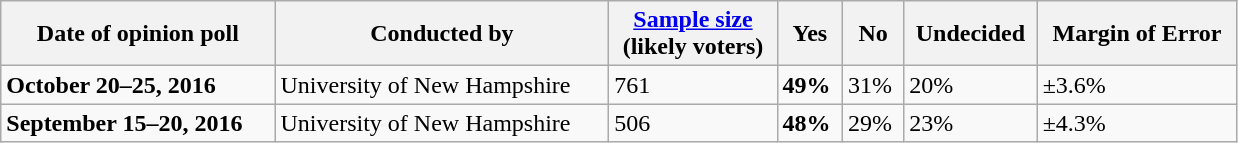<table class="wikitable" style="width:825px;">
<tr>
<th>Date of opinion poll</th>
<th>Conducted by</th>
<th><a href='#'>Sample size</a><br>(likely voters)</th>
<th>Yes</th>
<th>No</th>
<th>Undecided</th>
<th>Margin of Error</th>
</tr>
<tr>
<td><strong>October 20–25, 2016</strong></td>
<td>University of New Hampshire</td>
<td>761</td>
<td><strong>49%</strong></td>
<td>31%</td>
<td>20%</td>
<td>±3.6%</td>
</tr>
<tr>
<td><strong>September 15–20, 2016</strong></td>
<td>University of New Hampshire</td>
<td>506</td>
<td><strong>48%</strong></td>
<td>29%</td>
<td>23%</td>
<td>±4.3%</td>
</tr>
</table>
